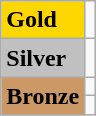<table class="wikitable">
<tr>
<td bgcolor="gold"><strong>Gold</strong></td>
<td></td>
</tr>
<tr>
<td bgcolor="silver"><strong>Silver</strong></td>
<td></td>
</tr>
<tr>
<td rowspan="2" bgcolor="#cc9966"><strong>Bronze</strong></td>
<td></td>
</tr>
<tr>
<td></td>
</tr>
</table>
